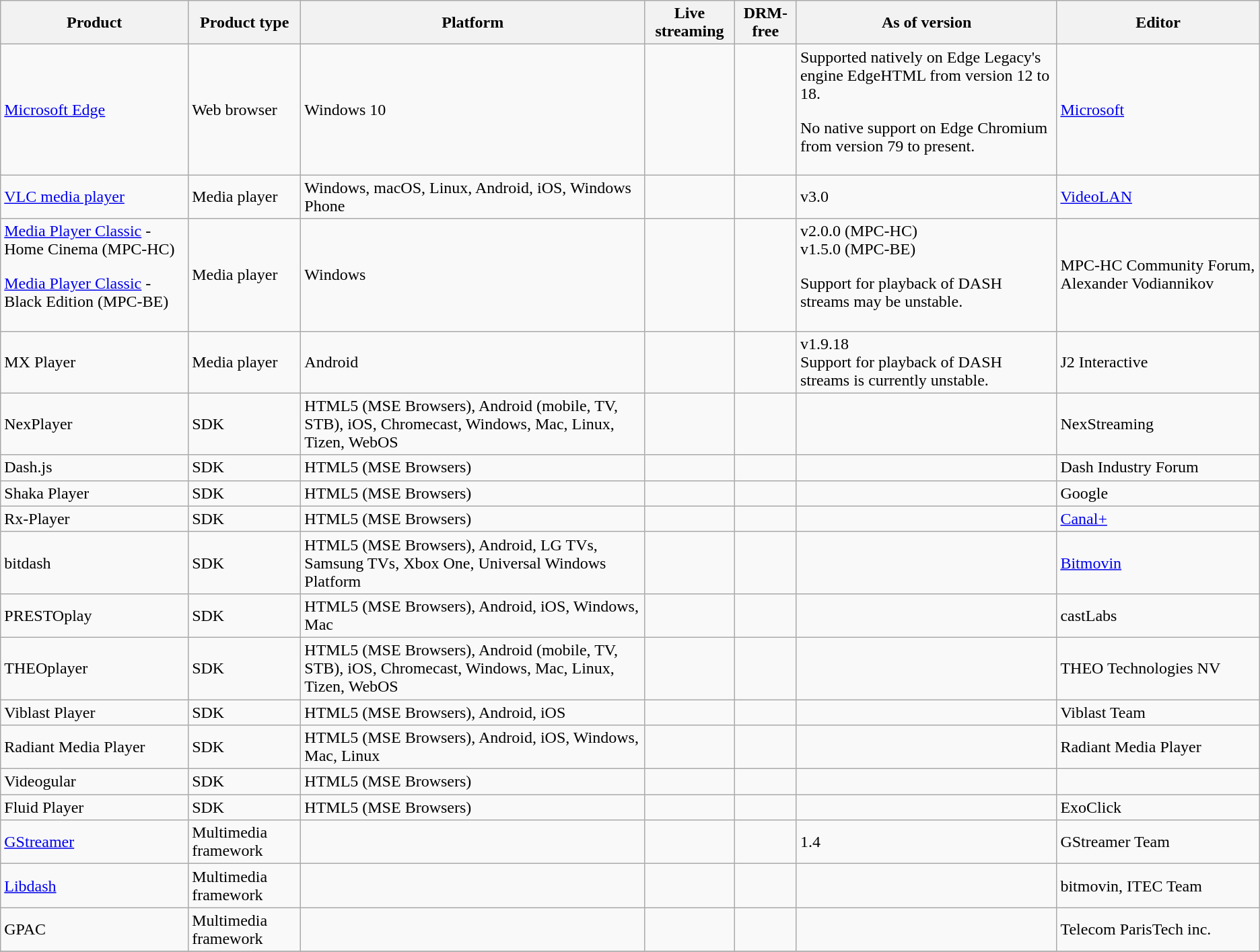<table class="wikitable sortable">
<tr>
<th>Product</th>
<th>Product type</th>
<th>Platform</th>
<th>Live streaming</th>
<th>DRM-free</th>
<th>As of version</th>
<th>Editor</th>
</tr>
<tr>
<td><a href='#'>Microsoft Edge</a></td>
<td>Web browser</td>
<td>Windows 10</td>
<td></td>
<td></td>
<td>Supported natively on Edge Legacy's engine EdgeHTML from version 12 to 18. <p> No native support on Edge Chromium from version 79 to present.</p></td>
<td><a href='#'>Microsoft</a></td>
</tr>
<tr>
<td><a href='#'>VLC media player</a></td>
<td>Media player</td>
<td>Windows, macOS, Linux, Android, iOS, Windows Phone</td>
<td></td>
<td></td>
<td>v3.0</td>
<td><a href='#'>VideoLAN</a></td>
</tr>
<tr>
<td><a href='#'>Media Player Classic</a> - Home Cinema (MPC-HC) <p> <a href='#'>Media Player Classic</a> - Black Edition (MPC-BE)</p></td>
<td>Media player</td>
<td>Windows</td>
<td></td>
<td></td>
<td>v2.0.0 (MPC-HC) <br> v1.5.0 (MPC-BE) <p> Support for playback of DASH streams may be unstable.</p></td>
<td>MPC-HC Community Forum, Alexander Vodiannikov</td>
</tr>
<tr>
<td>MX Player</td>
<td>Media player</td>
<td>Android</td>
<td></td>
<td></td>
<td>v1.9.18 <br> Support for playback of DASH streams is currently unstable.</td>
<td>J2 Interactive</td>
</tr>
<tr>
<td>NexPlayer</td>
<td>SDK</td>
<td>HTML5 (MSE Browsers), Android (mobile, TV, STB), iOS, Chromecast, Windows, Mac, Linux, Tizen, WebOS</td>
<td></td>
<td></td>
<td></td>
<td>NexStreaming</td>
</tr>
<tr>
<td>Dash.js</td>
<td>SDK</td>
<td>HTML5 (MSE Browsers)</td>
<td></td>
<td></td>
<td></td>
<td>Dash Industry Forum</td>
</tr>
<tr>
<td>Shaka Player</td>
<td>SDK</td>
<td>HTML5 (MSE Browsers)</td>
<td></td>
<td></td>
<td></td>
<td>Google</td>
</tr>
<tr>
<td>Rx-Player</td>
<td>SDK</td>
<td>HTML5 (MSE Browsers)</td>
<td></td>
<td></td>
<td></td>
<td><a href='#'>Canal+</a></td>
</tr>
<tr>
<td>bitdash</td>
<td>SDK</td>
<td>HTML5 (MSE Browsers), Android, LG TVs, Samsung TVs, Xbox One, Universal Windows Platform</td>
<td></td>
<td></td>
<td></td>
<td><a href='#'>Bitmovin</a></td>
</tr>
<tr>
<td>PRESTOplay</td>
<td>SDK</td>
<td>HTML5 (MSE Browsers), Android, iOS, Windows, Mac</td>
<td></td>
<td></td>
<td></td>
<td>castLabs</td>
</tr>
<tr>
<td>THEOplayer</td>
<td>SDK</td>
<td>HTML5 (MSE Browsers), Android (mobile, TV, STB), iOS, Chromecast, Windows, Mac, Linux, Tizen, WebOS</td>
<td></td>
<td></td>
<td></td>
<td>THEO Technologies NV</td>
</tr>
<tr>
<td>Viblast Player</td>
<td>SDK</td>
<td>HTML5 (MSE Browsers), Android, iOS</td>
<td></td>
<td></td>
<td></td>
<td>Viblast Team</td>
</tr>
<tr>
<td>Radiant Media Player</td>
<td>SDK</td>
<td>HTML5 (MSE Browsers), Android, iOS, Windows, Mac, Linux</td>
<td></td>
<td></td>
<td></td>
<td>Radiant Media Player</td>
</tr>
<tr>
<td>Videogular</td>
<td>SDK</td>
<td>HTML5 (MSE Browsers)</td>
<td></td>
<td></td>
<td></td>
<td></td>
</tr>
<tr>
<td>Fluid Player</td>
<td>SDK</td>
<td>HTML5 (MSE Browsers)</td>
<td></td>
<td></td>
<td></td>
<td>ExoClick</td>
</tr>
<tr>
<td><a href='#'>GStreamer</a></td>
<td>Multimedia framework</td>
<td></td>
<td></td>
<td></td>
<td>1.4</td>
<td>GStreamer Team</td>
</tr>
<tr>
<td><a href='#'>Libdash</a></td>
<td>Multimedia framework</td>
<td></td>
<td></td>
<td></td>
<td></td>
<td>bitmovin, ITEC Team</td>
</tr>
<tr>
<td>GPAC</td>
<td>Multimedia framework</td>
<td></td>
<td></td>
<td></td>
<td></td>
<td>Telecom ParisTech inc.</td>
</tr>
<tr>
</tr>
</table>
